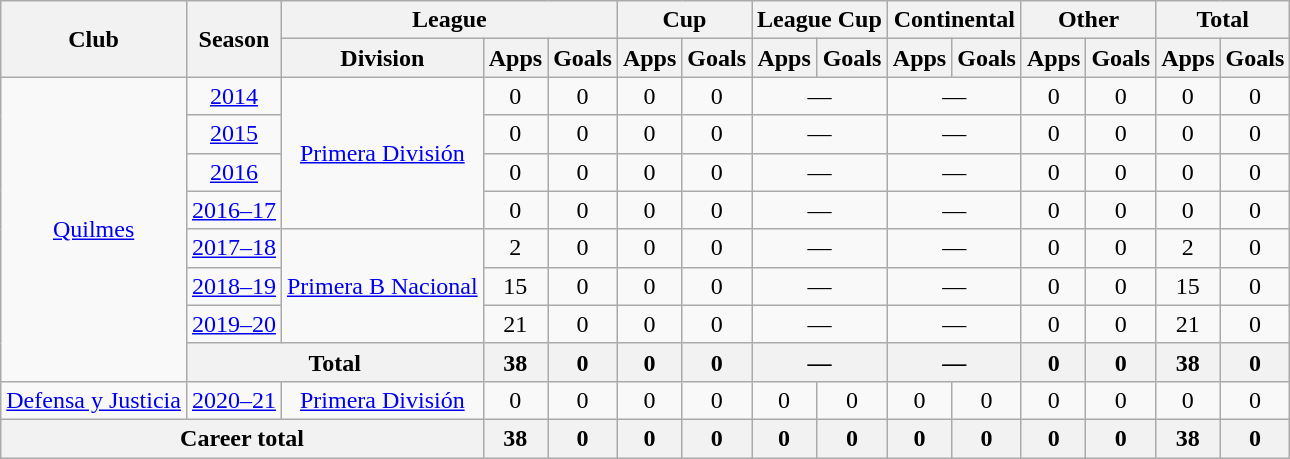<table class="wikitable" style="text-align:center">
<tr>
<th rowspan="2">Club</th>
<th rowspan="2">Season</th>
<th colspan="3">League</th>
<th colspan="2">Cup</th>
<th colspan="2">League Cup</th>
<th colspan="2">Continental</th>
<th colspan="2">Other</th>
<th colspan="2">Total</th>
</tr>
<tr>
<th>Division</th>
<th>Apps</th>
<th>Goals</th>
<th>Apps</th>
<th>Goals</th>
<th>Apps</th>
<th>Goals</th>
<th>Apps</th>
<th>Goals</th>
<th>Apps</th>
<th>Goals</th>
<th>Apps</th>
<th>Goals</th>
</tr>
<tr>
<td rowspan="8"><a href='#'>Quilmes</a></td>
<td><a href='#'>2014</a></td>
<td rowspan="4"><a href='#'>Primera División</a></td>
<td>0</td>
<td>0</td>
<td>0</td>
<td>0</td>
<td colspan="2">—</td>
<td colspan="2">—</td>
<td>0</td>
<td>0</td>
<td>0</td>
<td>0</td>
</tr>
<tr>
<td><a href='#'>2015</a></td>
<td>0</td>
<td>0</td>
<td>0</td>
<td>0</td>
<td colspan="2">—</td>
<td colspan="2">—</td>
<td>0</td>
<td>0</td>
<td>0</td>
<td>0</td>
</tr>
<tr>
<td><a href='#'>2016</a></td>
<td>0</td>
<td>0</td>
<td>0</td>
<td>0</td>
<td colspan="2">—</td>
<td colspan="2">—</td>
<td>0</td>
<td>0</td>
<td>0</td>
<td>0</td>
</tr>
<tr>
<td><a href='#'>2016–17</a></td>
<td>0</td>
<td>0</td>
<td>0</td>
<td>0</td>
<td colspan="2">—</td>
<td colspan="2">—</td>
<td>0</td>
<td>0</td>
<td>0</td>
<td>0</td>
</tr>
<tr>
<td><a href='#'>2017–18</a></td>
<td rowspan="3"><a href='#'>Primera B Nacional</a></td>
<td>2</td>
<td>0</td>
<td>0</td>
<td>0</td>
<td colspan="2">—</td>
<td colspan="2">—</td>
<td>0</td>
<td>0</td>
<td>2</td>
<td>0</td>
</tr>
<tr>
<td><a href='#'>2018–19</a></td>
<td>15</td>
<td>0</td>
<td>0</td>
<td>0</td>
<td colspan="2">—</td>
<td colspan="2">—</td>
<td>0</td>
<td>0</td>
<td>15</td>
<td>0</td>
</tr>
<tr>
<td><a href='#'>2019–20</a></td>
<td>21</td>
<td>0</td>
<td>0</td>
<td>0</td>
<td colspan="2">—</td>
<td colspan="2">—</td>
<td>0</td>
<td>0</td>
<td>21</td>
<td>0</td>
</tr>
<tr>
<th colspan="2">Total</th>
<th>38</th>
<th>0</th>
<th>0</th>
<th>0</th>
<th colspan="2">—</th>
<th colspan="2">—</th>
<th>0</th>
<th>0</th>
<th>38</th>
<th>0</th>
</tr>
<tr>
<td rowspan="1"><a href='#'>Defensa y Justicia</a></td>
<td><a href='#'>2020–21</a></td>
<td rowspan="1"><a href='#'>Primera División</a></td>
<td>0</td>
<td>0</td>
<td>0</td>
<td>0</td>
<td>0</td>
<td>0</td>
<td>0</td>
<td>0</td>
<td>0</td>
<td>0</td>
<td>0</td>
<td>0</td>
</tr>
<tr>
<th colspan="3">Career total</th>
<th>38</th>
<th>0</th>
<th>0</th>
<th>0</th>
<th>0</th>
<th>0</th>
<th>0</th>
<th>0</th>
<th>0</th>
<th>0</th>
<th>38</th>
<th>0</th>
</tr>
</table>
